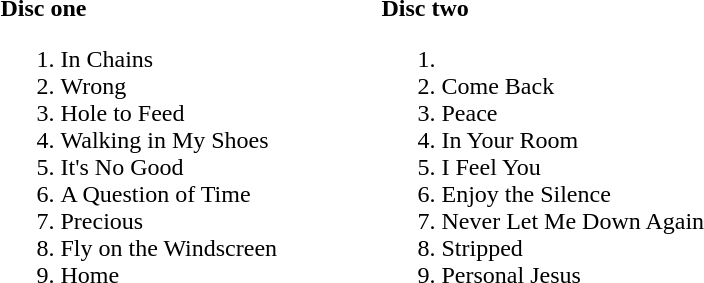<table>
<tr>
<td width=250 valign=top><br><strong>Disc one</strong><ol><li>In Chains</li><li>Wrong</li><li>Hole to Feed</li><li>Walking in My Shoes</li><li>It's No Good</li><li>A Question of Time</li><li>Precious</li><li>Fly on the Windscreen</li><li>Home</li></ol></td>
<td width=250 valign=top><br><strong>Disc two</strong><ol><li><li>Come Back</li><li>Peace</li><li>In Your Room</li><li>I Feel You</li><li>Enjoy the Silence</li><li>Never Let Me Down Again</li><li>Stripped</li><li>Personal Jesus</li></ol></td>
</tr>
</table>
